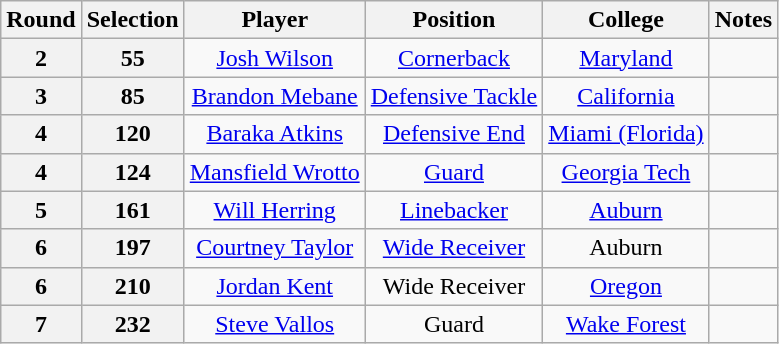<table class="wikitable" style="text-align:center">
<tr>
<th>Round</th>
<th>Selection</th>
<th>Player</th>
<th>Position</th>
<th>College</th>
<th>Notes</th>
</tr>
<tr>
<th>2</th>
<th>55</th>
<td><a href='#'>Josh Wilson</a></td>
<td><a href='#'>Cornerback</a></td>
<td><a href='#'>Maryland</a></td>
<td></td>
</tr>
<tr>
<th>3</th>
<th>85</th>
<td><a href='#'>Brandon Mebane</a></td>
<td><a href='#'>Defensive Tackle</a></td>
<td><a href='#'>California</a></td>
<td></td>
</tr>
<tr>
<th>4</th>
<th>120</th>
<td><a href='#'>Baraka Atkins</a></td>
<td><a href='#'>Defensive End</a></td>
<td><a href='#'>Miami (Florida)</a></td>
<td></td>
</tr>
<tr>
<th>4</th>
<th>124</th>
<td><a href='#'>Mansfield Wrotto</a></td>
<td><a href='#'>Guard</a></td>
<td><a href='#'>Georgia Tech</a></td>
<td></td>
</tr>
<tr>
<th>5</th>
<th>161</th>
<td><a href='#'>Will Herring</a></td>
<td><a href='#'>Linebacker</a></td>
<td><a href='#'>Auburn</a></td>
<td></td>
</tr>
<tr>
<th>6</th>
<th>197</th>
<td><a href='#'>Courtney Taylor</a></td>
<td><a href='#'>Wide Receiver</a></td>
<td>Auburn</td>
<td></td>
</tr>
<tr>
<th>6</th>
<th>210</th>
<td><a href='#'>Jordan Kent</a></td>
<td>Wide Receiver</td>
<td><a href='#'>Oregon</a></td>
<td></td>
</tr>
<tr>
<th>7</th>
<th>232</th>
<td><a href='#'>Steve Vallos</a></td>
<td>Guard</td>
<td><a href='#'>Wake Forest</a></td>
<td></td>
</tr>
</table>
